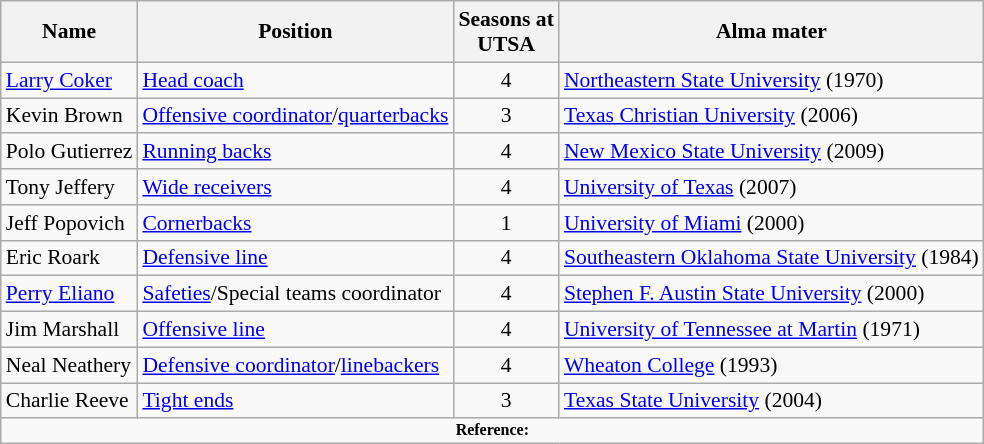<table class="wikitable" border="1" style="font-size:90%;">
<tr>
<th>Name</th>
<th>Position</th>
<th>Seasons at<br>UTSA</th>
<th>Alma mater</th>
</tr>
<tr>
<td><a href='#'>Larry Coker</a></td>
<td><a href='#'>Head coach</a></td>
<td align=center>4</td>
<td><a href='#'>Northeastern State University</a> (1970)</td>
</tr>
<tr>
<td>Kevin Brown</td>
<td><a href='#'>Offensive coordinator</a>/<a href='#'>quarterbacks</a></td>
<td align=center>3</td>
<td><a href='#'>Texas Christian University</a> (2006)</td>
</tr>
<tr>
<td>Polo Gutierrez</td>
<td><a href='#'>Running backs</a></td>
<td align=center>4</td>
<td><a href='#'>New Mexico State University</a> (2009)</td>
</tr>
<tr>
<td>Tony Jeffery</td>
<td><a href='#'>Wide receivers</a></td>
<td align=center>4</td>
<td><a href='#'>University of Texas</a> (2007)</td>
</tr>
<tr>
<td>Jeff Popovich</td>
<td><a href='#'>Cornerbacks</a></td>
<td align=center>1</td>
<td><a href='#'>University of Miami</a> (2000)</td>
</tr>
<tr>
<td>Eric Roark</td>
<td><a href='#'>Defensive line</a></td>
<td align=center>4</td>
<td><a href='#'>Southeastern Oklahoma State University</a> (1984)</td>
</tr>
<tr>
<td><a href='#'>Perry Eliano</a></td>
<td><a href='#'>Safeties</a>/Special teams coordinator</td>
<td align=center>4</td>
<td><a href='#'>Stephen F. Austin State University</a> (2000)</td>
</tr>
<tr>
<td>Jim Marshall</td>
<td><a href='#'>Offensive line</a></td>
<td align=center>4</td>
<td><a href='#'>University of Tennessee at Martin</a> (1971)</td>
</tr>
<tr>
<td>Neal Neathery</td>
<td><a href='#'>Defensive coordinator</a>/<a href='#'>linebackers</a></td>
<td align=center>4</td>
<td><a href='#'>Wheaton College</a> (1993)</td>
</tr>
<tr>
<td>Charlie Reeve</td>
<td><a href='#'>Tight ends</a></td>
<td align=center>3</td>
<td><a href='#'>Texas State University</a> (2004)</td>
</tr>
<tr>
<td colspan="4" style="font-size: 8pt" align="center"><strong>Reference:</strong></td>
</tr>
</table>
